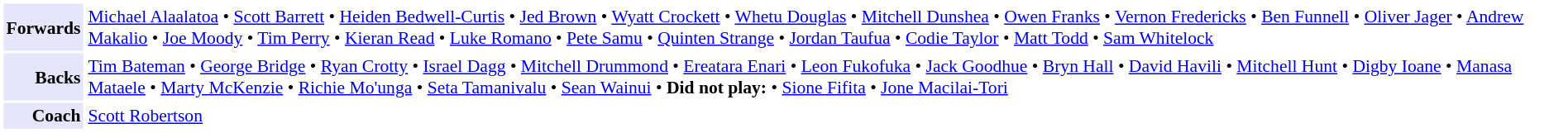<table cellpadding="2" style="border: 1px solid white; font-size:90%;">
<tr>
<td style="text-align:right;" bgcolor="lavender"><strong>Forwards</strong></td>
<td style="text-align:left;"><a href='#'>Michael Alaalatoa</a> • <a href='#'>Scott Barrett</a> • <a href='#'>Heiden Bedwell-Curtis</a> • <a href='#'>Jed Brown</a> • <a href='#'>Wyatt Crockett</a> • <a href='#'>Whetu Douglas</a> • <a href='#'>Mitchell Dunshea</a> • <a href='#'>Owen Franks</a> • <a href='#'>Vernon Fredericks</a> • <a href='#'>Ben Funnell</a> • <a href='#'>Oliver Jager</a> • <a href='#'>Andrew Makalio</a> • <a href='#'>Joe Moody</a> • <a href='#'>Tim Perry</a> • <a href='#'>Kieran Read</a> • <a href='#'>Luke Romano</a> • <a href='#'>Pete Samu</a> • <a href='#'>Quinten Strange</a> • <a href='#'>Jordan Taufua</a> • <a href='#'>Codie Taylor</a> • <a href='#'>Matt Todd</a> • <a href='#'>Sam Whitelock</a></td>
</tr>
<tr>
<td style="text-align:right;" bgcolor="lavender"><strong>Backs</strong></td>
<td style="text-align:left;"><a href='#'>Tim Bateman</a> • <a href='#'>George Bridge</a> • <a href='#'>Ryan Crotty</a> • <a href='#'>Israel Dagg</a> • <a href='#'>Mitchell Drummond</a> • <a href='#'>Ereatara Enari</a> • <a href='#'>Leon Fukofuka</a> • <a href='#'>Jack Goodhue</a> • <a href='#'>Bryn Hall</a> • <a href='#'>David Havili</a> • <a href='#'>Mitchell Hunt</a> • <a href='#'>Digby Ioane</a> • <a href='#'>Manasa Mataele</a> • <a href='#'>Marty McKenzie</a> • <a href='#'>Richie Mo'unga</a> • <a href='#'>Seta Tamanivalu</a> • <a href='#'>Sean Wainui</a> • <strong>Did not play:</strong> • <a href='#'>Sione Fifita</a> • <a href='#'>Jone Macilai-Tori</a></td>
</tr>
<tr>
<td style="text-align:right;" bgcolor="lavender"><strong>Coach</strong></td>
<td style="text-align:left;"><a href='#'>Scott Robertson</a></td>
</tr>
</table>
